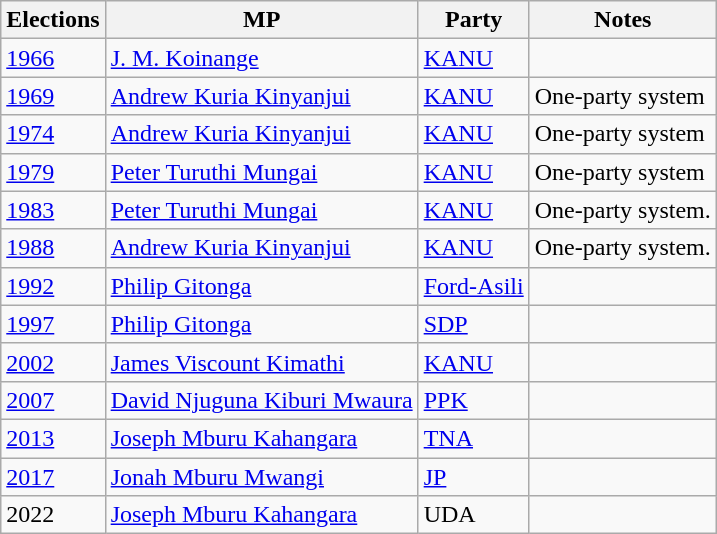<table class="wikitable">
<tr>
<th>Elections</th>
<th>MP</th>
<th>Party</th>
<th>Notes</th>
</tr>
<tr>
<td><a href='#'>1966</a></td>
<td><a href='#'>J. M. Koinange</a></td>
<td><a href='#'>KANU</a></td>
<td></td>
</tr>
<tr>
<td><a href='#'>1969</a></td>
<td><a href='#'>Andrew Kuria Kinyanjui</a></td>
<td><a href='#'>KANU</a></td>
<td>One-party system</td>
</tr>
<tr>
<td><a href='#'>1974</a></td>
<td><a href='#'>Andrew Kuria Kinyanjui</a></td>
<td><a href='#'>KANU</a></td>
<td>One-party system</td>
</tr>
<tr>
<td><a href='#'>1979</a></td>
<td><a href='#'>Peter Turuthi Mungai</a></td>
<td><a href='#'>KANU</a></td>
<td>One-party system</td>
</tr>
<tr>
<td><a href='#'>1983</a></td>
<td><a href='#'>Peter Turuthi Mungai</a></td>
<td><a href='#'>KANU</a></td>
<td>One-party system.</td>
</tr>
<tr>
<td><a href='#'>1988</a></td>
<td><a href='#'>Andrew Kuria Kinyanjui</a></td>
<td><a href='#'>KANU</a></td>
<td>One-party system.</td>
</tr>
<tr>
<td><a href='#'>1992</a></td>
<td><a href='#'>Philip Gitonga</a></td>
<td><a href='#'>Ford-Asili</a></td>
<td></td>
</tr>
<tr>
<td><a href='#'>1997</a></td>
<td><a href='#'>Philip Gitonga</a></td>
<td><a href='#'>SDP</a></td>
<td></td>
</tr>
<tr>
<td><a href='#'>2002</a></td>
<td><a href='#'>James Viscount Kimathi</a></td>
<td><a href='#'>KANU</a></td>
<td></td>
</tr>
<tr>
<td><a href='#'>2007</a></td>
<td><a href='#'>David Njuguna Kiburi Mwaura</a></td>
<td><a href='#'>PPK</a></td>
<td></td>
</tr>
<tr>
<td><a href='#'>2013</a></td>
<td><a href='#'>Joseph Mburu Kahangara</a></td>
<td><a href='#'>TNA</a></td>
<td></td>
</tr>
<tr>
<td><a href='#'>2017</a></td>
<td><a href='#'>Jonah Mburu Mwangi</a></td>
<td><a href='#'>JP</a></td>
<td></td>
</tr>
<tr>
<td>2022</td>
<td><a href='#'>Joseph Mburu Kahangara</a></td>
<td>UDA</td>
</tr>
</table>
